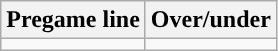<table class="wikitable">
<tr align="center">
<th>Pregame line</th>
<th>Over/under</th>
</tr>
<tr align="center">
<td></td>
<td></td>
</tr>
</table>
